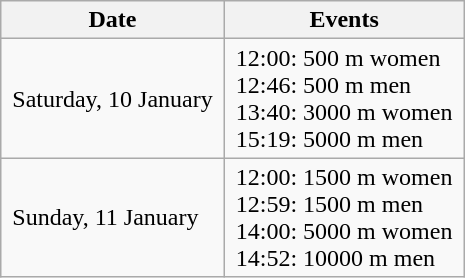<table class="wikitable" border="1">
<tr>
<th> Date </th>
<th> Events </th>
</tr>
<tr>
<td> Saturday, 10 January </td>
<td> 12:00: 500 m women <br> 12:46: 500 m men <br> 13:40: 3000 m women <br> 15:19: 5000 m men </td>
</tr>
<tr>
<td> Sunday, 11 January </td>
<td> 12:00: 1500 m women <br> 12:59: 1500 m men <br> 14:00: 5000 m women <br> 14:52: 10000 m men </td>
</tr>
</table>
